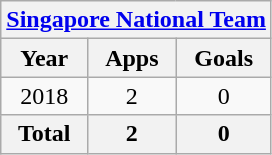<table class="wikitable" style="text-align:center">
<tr>
<th colspan=3><a href='#'>Singapore National Team</a></th>
</tr>
<tr>
<th>Year</th>
<th>Apps</th>
<th>Goals</th>
</tr>
<tr>
<td>2018</td>
<td>2</td>
<td>0</td>
</tr>
<tr>
<th>Total</th>
<th>2</th>
<th>0</th>
</tr>
</table>
